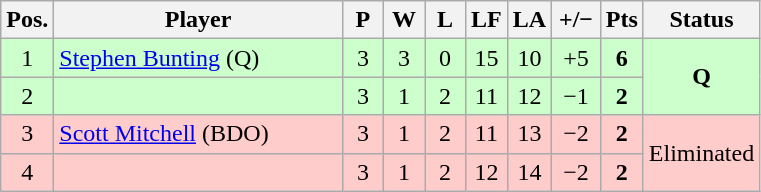<table class="wikitable" style="text-align:center; margin: 1em auto 1em auto, align:left">
<tr>
<th width=20>Pos.</th>
<th width=185>Player</th>
<th width=20>P</th>
<th width=20>W</th>
<th width=20>L</th>
<th width=20>LF</th>
<th width=20>LA</th>
<th width=25>+/−</th>
<th width=20>Pts</th>
<th width=70>Status</th>
</tr>
<tr style="background:#CCFFCC;">
<td>1</td>
<td align=left> <a href='#'>Stephen Bunting</a> (Q)</td>
<td>3</td>
<td>3</td>
<td>0</td>
<td>15</td>
<td>10</td>
<td>+5</td>
<td><strong>6</strong></td>
<td rowspan=2><strong>Q</strong></td>
</tr>
<tr style="background:#CCFFCC;">
<td>2</td>
<td align=left></td>
<td>3</td>
<td>1</td>
<td>2</td>
<td>11</td>
<td>12</td>
<td>−1</td>
<td><strong>2</strong></td>
</tr>
<tr style="background:#FFCCCC;">
<td>3</td>
<td align=left> <a href='#'>Scott Mitchell</a> (BDO)</td>
<td>3</td>
<td>1</td>
<td>2</td>
<td>11</td>
<td>13</td>
<td>−2</td>
<td><strong>2</strong></td>
<td rowspan=2>Eliminated</td>
</tr>
<tr style="background:#FFCCCC;">
<td>4</td>
<td align=left></td>
<td>3</td>
<td>1</td>
<td>2</td>
<td>12</td>
<td>14</td>
<td>−2</td>
<td><strong>2</strong></td>
</tr>
</table>
